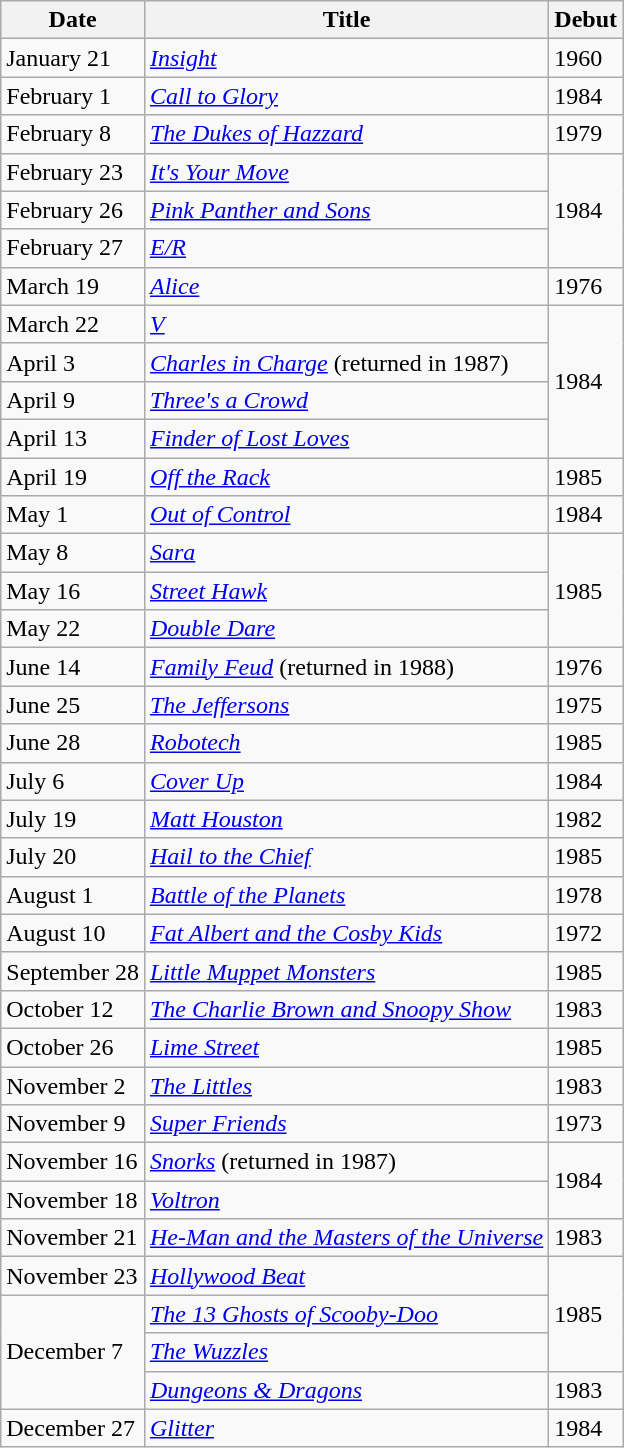<table class="wikitable sortable">
<tr ">
<th>Date</th>
<th>Title</th>
<th>Debut</th>
</tr>
<tr>
<td>January 21</td>
<td><em><a href='#'>Insight</a></em></td>
<td>1960</td>
</tr>
<tr>
<td>February 1</td>
<td><em><a href='#'>Call to Glory</a></em></td>
<td>1984</td>
</tr>
<tr>
<td>February 8</td>
<td><em><a href='#'>The Dukes of Hazzard</a></em></td>
<td>1979</td>
</tr>
<tr>
<td>February 23</td>
<td><em><a href='#'>It's Your Move</a></em></td>
<td rowspan="3">1984</td>
</tr>
<tr>
<td>February 26</td>
<td><em><a href='#'>Pink Panther and Sons</a></em></td>
</tr>
<tr>
<td>February 27</td>
<td><em><a href='#'>E/R</a></em></td>
</tr>
<tr>
<td>March 19</td>
<td><em><a href='#'>Alice</a></em></td>
<td>1976</td>
</tr>
<tr>
<td>March 22</td>
<td><em><a href='#'>V</a></em></td>
<td rowspan="4">1984</td>
</tr>
<tr>
<td>April 3</td>
<td><em><a href='#'>Charles in Charge</a></em> (returned in 1987)</td>
</tr>
<tr>
<td>April 9</td>
<td><em><a href='#'>Three's a Crowd</a></em></td>
</tr>
<tr>
<td>April 13</td>
<td><em><a href='#'>Finder of Lost Loves</a></em></td>
</tr>
<tr>
<td>April 19</td>
<td><em><a href='#'>Off the Rack</a></em></td>
<td>1985</td>
</tr>
<tr>
<td>May 1</td>
<td><em><a href='#'>Out of Control</a></em></td>
<td>1984</td>
</tr>
<tr>
<td>May 8</td>
<td><em><a href='#'>Sara</a></em></td>
<td rowspan="3">1985</td>
</tr>
<tr>
<td>May 16</td>
<td><em><a href='#'>Street Hawk</a></em></td>
</tr>
<tr>
<td>May 22</td>
<td><em><a href='#'>Double Dare</a></em></td>
</tr>
<tr>
<td>June 14</td>
<td><em><a href='#'>Family Feud</a></em> (returned in 1988)</td>
<td>1976</td>
</tr>
<tr>
<td>June 25</td>
<td><em><a href='#'>The Jeffersons</a></em></td>
<td>1975</td>
</tr>
<tr>
<td>June 28</td>
<td><em><a href='#'>Robotech</a></em></td>
<td>1985</td>
</tr>
<tr>
<td>July 6</td>
<td><em><a href='#'>Cover Up</a></em></td>
<td>1984</td>
</tr>
<tr>
<td>July 19</td>
<td><em><a href='#'>Matt Houston</a></em></td>
<td>1982</td>
</tr>
<tr>
<td>July 20</td>
<td><em><a href='#'>Hail to the Chief</a></em></td>
<td>1985</td>
</tr>
<tr>
<td>August 1</td>
<td><em><a href='#'>Battle of the Planets</a></em></td>
<td>1978</td>
</tr>
<tr>
<td>August 10</td>
<td><em><a href='#'>Fat Albert and the Cosby Kids</a></em></td>
<td>1972</td>
</tr>
<tr>
<td>September 28</td>
<td><em><a href='#'>Little Muppet Monsters</a></em></td>
<td>1985</td>
</tr>
<tr>
<td>October 12</td>
<td><em><a href='#'>The Charlie Brown and Snoopy Show</a></em></td>
<td>1983</td>
</tr>
<tr>
<td>October 26</td>
<td><em><a href='#'>Lime Street</a></em></td>
<td>1985</td>
</tr>
<tr>
<td>November 2</td>
<td><em><a href='#'>The Littles</a></em></td>
<td>1983</td>
</tr>
<tr>
<td>November 9</td>
<td><em><a href='#'>Super Friends</a></em></td>
<td>1973</td>
</tr>
<tr>
<td>November 16</td>
<td><em><a href='#'>Snorks</a></em> (returned in 1987)</td>
<td rowspan="2">1984</td>
</tr>
<tr>
<td>November 18</td>
<td><em><a href='#'>Voltron</a></em></td>
</tr>
<tr>
<td>November 21</td>
<td><em><a href='#'>He-Man and the Masters of the Universe</a></em></td>
<td>1983</td>
</tr>
<tr>
<td>November 23</td>
<td><em><a href='#'>Hollywood Beat</a></em></td>
<td rowspan="3">1985</td>
</tr>
<tr>
<td rowspan="3">December 7</td>
<td><em><a href='#'>The 13 Ghosts of Scooby-Doo</a></em></td>
</tr>
<tr>
<td><em><a href='#'>The Wuzzles</a></em></td>
</tr>
<tr>
<td><em><a href='#'>Dungeons & Dragons</a></em></td>
<td>1983</td>
</tr>
<tr>
<td>December 27</td>
<td><em><a href='#'>Glitter</a></em></td>
<td>1984</td>
</tr>
</table>
